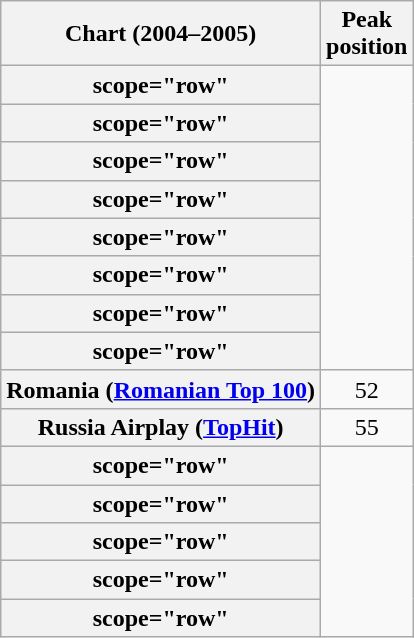<table class="wikitable sortable plainrowheaders" style="text-align:center">
<tr>
<th scope="col">Chart (2004–2005)</th>
<th scope="col">Peak<br>position</th>
</tr>
<tr>
<th>scope="row" </th>
</tr>
<tr>
<th>scope="row" </th>
</tr>
<tr>
<th>scope="row" </th>
</tr>
<tr>
<th>scope="row" </th>
</tr>
<tr>
<th>scope="row" </th>
</tr>
<tr>
<th>scope="row" </th>
</tr>
<tr>
<th>scope="row" </th>
</tr>
<tr>
<th>scope="row" </th>
</tr>
<tr>
<th scope="row">Romania (<a href='#'>Romanian Top 100</a>)</th>
<td>52</td>
</tr>
<tr>
<th scope="row">Russia Airplay (<a href='#'>TopHit</a>)</th>
<td>55</td>
</tr>
<tr>
<th>scope="row" </th>
</tr>
<tr>
<th>scope="row" </th>
</tr>
<tr>
<th>scope="row" </th>
</tr>
<tr>
<th>scope="row" </th>
</tr>
<tr>
<th>scope="row" </th>
</tr>
</table>
